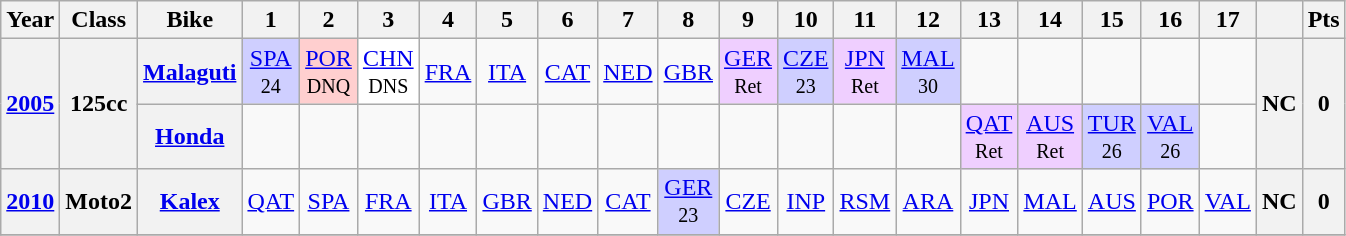<table class="wikitable" style="text-align:center">
<tr>
<th>Year</th>
<th>Class</th>
<th>Bike</th>
<th>1</th>
<th>2</th>
<th>3</th>
<th>4</th>
<th>5</th>
<th>6</th>
<th>7</th>
<th>8</th>
<th>9</th>
<th>10</th>
<th>11</th>
<th>12</th>
<th>13</th>
<th>14</th>
<th>15</th>
<th>16</th>
<th>17</th>
<th></th>
<th>Pts</th>
</tr>
<tr>
<th rowspan=2><a href='#'>2005</a></th>
<th rowspan=2>125cc</th>
<th><a href='#'>Malaguti</a></th>
<td style="background:#CFCFFF;"><a href='#'>SPA</a><br><small>24</small></td>
<td style="background:#FFCFCF;"><a href='#'>POR</a><br><small>DNQ</small></td>
<td style="background:#FFFFFF;"><a href='#'>CHN</a><br><small>DNS</small></td>
<td><a href='#'>FRA</a></td>
<td><a href='#'>ITA</a></td>
<td><a href='#'>CAT</a></td>
<td><a href='#'>NED</a></td>
<td><a href='#'>GBR</a></td>
<td style="background:#EFCFFF;"><a href='#'>GER</a><br><small>Ret</small></td>
<td style="background:#CFCFFF;"><a href='#'>CZE</a><br><small>23</small></td>
<td style="background:#EFCFFF;"><a href='#'>JPN</a><br><small>Ret</small></td>
<td style="background:#CFCFFF;"><a href='#'>MAL</a><br><small>30</small></td>
<td></td>
<td></td>
<td></td>
<td></td>
<td></td>
<th rowspan=2>NC</th>
<th rowspan=2>0</th>
</tr>
<tr>
<th><a href='#'>Honda</a></th>
<td></td>
<td></td>
<td></td>
<td></td>
<td></td>
<td></td>
<td></td>
<td></td>
<td></td>
<td></td>
<td></td>
<td></td>
<td style="background:#EFCFFF;"><a href='#'>QAT</a><br><small>Ret</small></td>
<td style="background:#EFCFFF;"><a href='#'>AUS</a><br><small>Ret</small></td>
<td style="background:#CFCFFF;"><a href='#'>TUR</a><br><small>26</small></td>
<td style="background:#CFCFFF;"><a href='#'>VAL</a><br><small>26</small></td>
<td></td>
</tr>
<tr>
<th><a href='#'>2010</a></th>
<th>Moto2</th>
<th><a href='#'>Kalex</a></th>
<td><a href='#'>QAT</a></td>
<td><a href='#'>SPA</a></td>
<td><a href='#'>FRA</a></td>
<td><a href='#'>ITA</a></td>
<td><a href='#'>GBR</a></td>
<td><a href='#'>NED</a></td>
<td><a href='#'>CAT</a></td>
<td style="background:#CFCFFF;"><a href='#'>GER</a><br><small>23</small></td>
<td><a href='#'>CZE</a></td>
<td><a href='#'>INP</a></td>
<td><a href='#'>RSM</a></td>
<td><a href='#'>ARA</a></td>
<td><a href='#'>JPN</a></td>
<td><a href='#'>MAL</a></td>
<td><a href='#'>AUS</a></td>
<td><a href='#'>POR</a></td>
<td><a href='#'>VAL</a></td>
<th>NC</th>
<th>0</th>
</tr>
<tr>
</tr>
</table>
